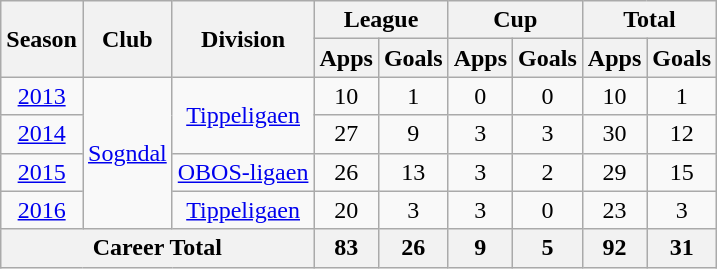<table class="wikitable" style="text-align: center;">
<tr>
<th rowspan="2">Season</th>
<th rowspan="2">Club</th>
<th rowspan="2">Division</th>
<th colspan="2">League</th>
<th colspan="2">Cup</th>
<th colspan="2">Total</th>
</tr>
<tr>
<th>Apps</th>
<th>Goals</th>
<th>Apps</th>
<th>Goals</th>
<th>Apps</th>
<th>Goals</th>
</tr>
<tr>
<td><a href='#'>2013</a></td>
<td rowspan="4"><a href='#'>Sogndal</a></td>
<td rowspan="2"><a href='#'>Tippeligaen</a></td>
<td>10</td>
<td>1</td>
<td>0</td>
<td>0</td>
<td>10</td>
<td>1</td>
</tr>
<tr>
<td><a href='#'>2014</a></td>
<td>27</td>
<td>9</td>
<td>3</td>
<td>3</td>
<td>30</td>
<td>12</td>
</tr>
<tr>
<td><a href='#'>2015</a></td>
<td><a href='#'>OBOS-ligaen</a></td>
<td>26</td>
<td>13</td>
<td>3</td>
<td>2</td>
<td>29</td>
<td>15</td>
</tr>
<tr>
<td><a href='#'>2016</a></td>
<td><a href='#'>Tippeligaen</a></td>
<td>20</td>
<td>3</td>
<td>3</td>
<td>0</td>
<td>23</td>
<td>3</td>
</tr>
<tr>
<th colspan="3">Career Total</th>
<th>83</th>
<th>26</th>
<th>9</th>
<th>5</th>
<th>92</th>
<th>31</th>
</tr>
</table>
